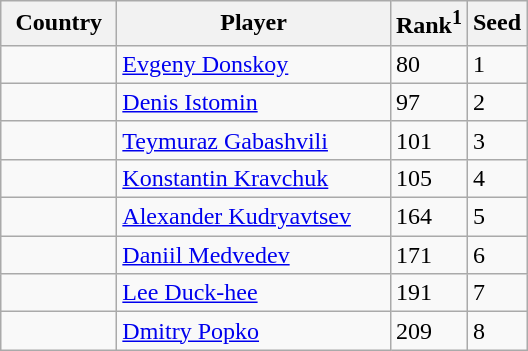<table class="sortable wikitable">
<tr>
<th width="70">Country</th>
<th width="175">Player</th>
<th>Rank<sup>1</sup></th>
<th>Seed</th>
</tr>
<tr>
<td></td>
<td><a href='#'>Evgeny Donskoy</a></td>
<td>80</td>
<td>1</td>
</tr>
<tr>
<td></td>
<td><a href='#'>Denis Istomin</a></td>
<td>97</td>
<td>2</td>
</tr>
<tr>
<td></td>
<td><a href='#'>Teymuraz Gabashvili</a></td>
<td>101</td>
<td>3</td>
</tr>
<tr>
<td></td>
<td><a href='#'>Konstantin Kravchuk</a></td>
<td>105</td>
<td>4</td>
</tr>
<tr>
<td></td>
<td><a href='#'>Alexander Kudryavtsev</a></td>
<td>164</td>
<td>5</td>
</tr>
<tr>
<td></td>
<td><a href='#'>Daniil Medvedev</a></td>
<td>171</td>
<td>6</td>
</tr>
<tr>
<td></td>
<td><a href='#'>Lee Duck-hee</a></td>
<td>191</td>
<td>7</td>
</tr>
<tr>
<td></td>
<td><a href='#'>Dmitry Popko</a></td>
<td>209</td>
<td>8</td>
</tr>
</table>
